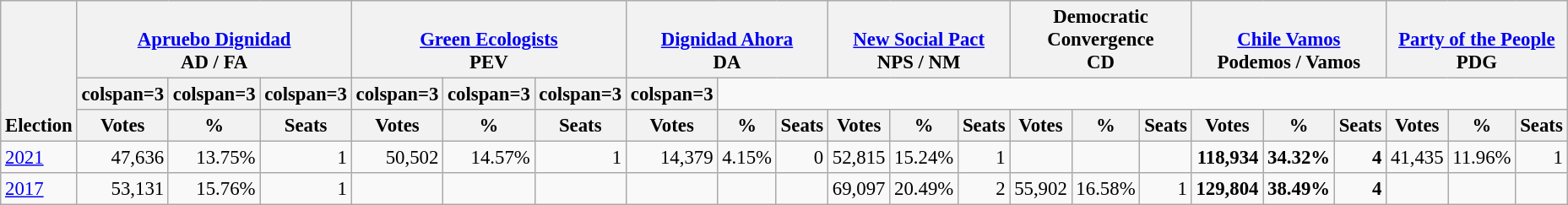<table class="wikitable" border="1" style="font-size:95%; text-align:right;">
<tr>
<th style="text-align:left;" valign=bottom rowspan=3>Election</th>
<th valign=bottom colspan=3><a href='#'>Apruebo Dignidad</a><br>AD / FA</th>
<th valign=bottom colspan=3><a href='#'>Green Ecologists</a><br>PEV</th>
<th valign=bottom colspan=3><a href='#'>Dignidad Ahora</a><br>DA</th>
<th valign=bottom colspan=3><a href='#'>New Social Pact</a><br>NPS / NM</th>
<th valign=bottom colspan=3>Democratic<br>Convergence<br>CD</th>
<th valign=bottom colspan=3><a href='#'>Chile Vamos</a><br>Podemos / Vamos</th>
<th valign=bottom colspan=3><a href='#'>Party of the People</a><br>PDG</th>
</tr>
<tr>
<th>colspan=3 </th>
<th>colspan=3 </th>
<th>colspan=3 </th>
<th>colspan=3 </th>
<th>colspan=3 </th>
<th>colspan=3 </th>
<th>colspan=3 </th>
</tr>
<tr>
<th>Votes</th>
<th>%</th>
<th>Seats</th>
<th>Votes</th>
<th>%</th>
<th>Seats</th>
<th>Votes</th>
<th>%</th>
<th>Seats</th>
<th>Votes</th>
<th>%</th>
<th>Seats</th>
<th>Votes</th>
<th>%</th>
<th>Seats</th>
<th>Votes</th>
<th>%</th>
<th>Seats</th>
<th>Votes</th>
<th>%</th>
<th>Seats</th>
</tr>
<tr>
<td align=left><a href='#'>2021</a></td>
<td>47,636</td>
<td>13.75%</td>
<td>1</td>
<td>50,502</td>
<td>14.57%</td>
<td>1</td>
<td>14,379</td>
<td>4.15%</td>
<td>0</td>
<td>52,815</td>
<td>15.24%</td>
<td>1</td>
<td></td>
<td></td>
<td></td>
<td><strong>118,934</strong></td>
<td><strong>34.32%</strong></td>
<td><strong>4</strong></td>
<td>41,435</td>
<td>11.96%</td>
<td>1</td>
</tr>
<tr>
<td align=left><a href='#'>2017</a></td>
<td>53,131</td>
<td>15.76%</td>
<td>1</td>
<td></td>
<td></td>
<td></td>
<td></td>
<td></td>
<td></td>
<td>69,097</td>
<td>20.49%</td>
<td>2</td>
<td>55,902</td>
<td>16.58%</td>
<td>1</td>
<td><strong>129,804</strong></td>
<td><strong>38.49%</strong></td>
<td><strong>4</strong></td>
<td></td>
<td></td>
<td></td>
</tr>
</table>
